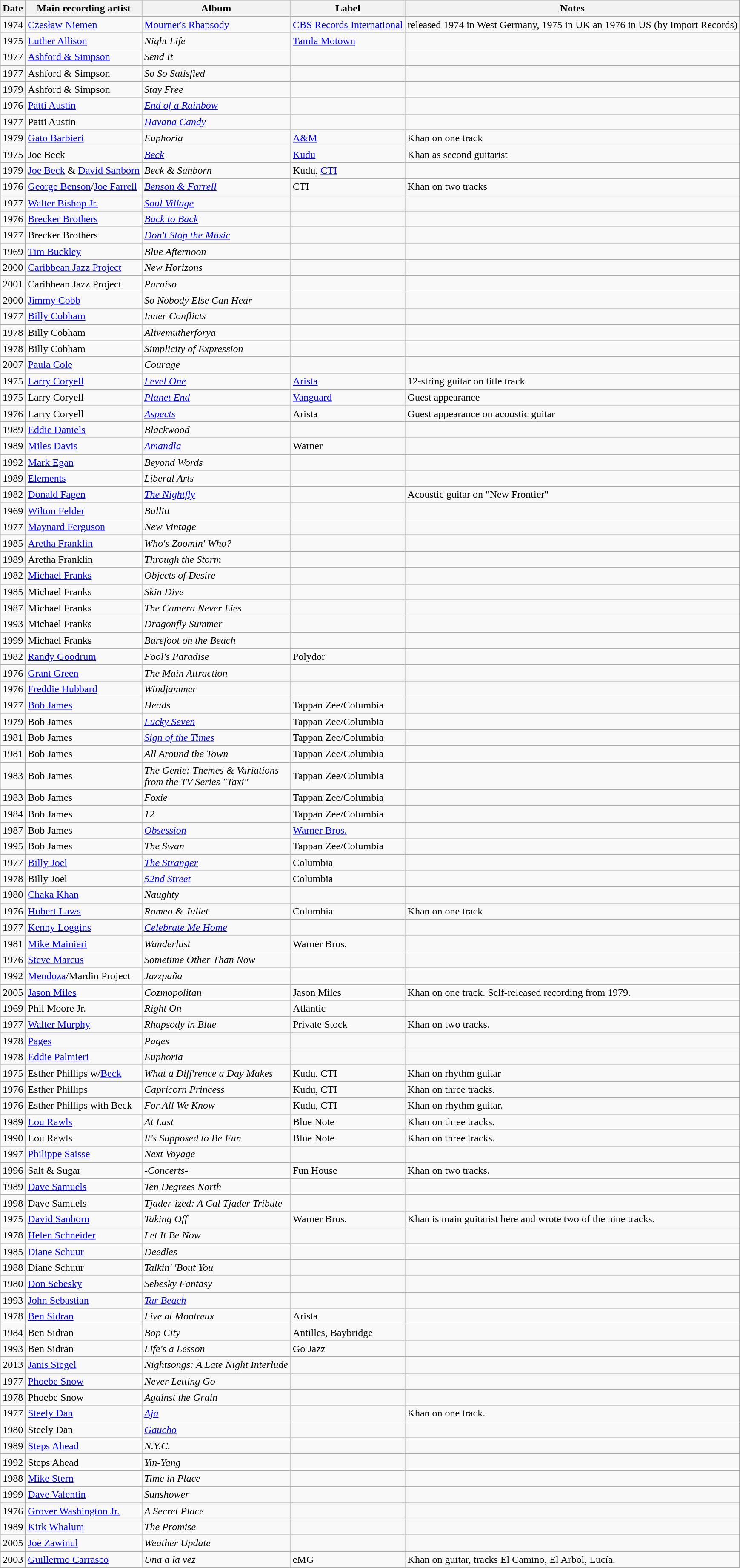<table class="wikitable sortable">
<tr>
<th scope="col">Date</th>
<th scope="col">Main recording artist</th>
<th scope="col">Album</th>
<th scope="col">Label</th>
<th scope="col" class="unsortable">Notes</th>
</tr>
<tr>
<td>1974</td>
<td><a href='#'>Czesław Niemen</a></td>
<td><a href='#'>Mourner's Rhapsody</a></td>
<td><a href='#'>CBS Records International</a></td>
<td>released 1974 in West Germany, 1975 in UK an 1976 in US (by Import Records)</td>
</tr>
<tr>
<td>1975</td>
<td><a href='#'>Luther Allison</a></td>
<td><em>Night Life</em></td>
<td><a href='#'>Tamla Motown</a></td>
<td></td>
</tr>
<tr>
<td>1977</td>
<td><a href='#'>Ashford & Simpson</a></td>
<td><em>Send It</em></td>
<td></td>
<td></td>
</tr>
<tr>
<td>1977</td>
<td>Ashford & Simpson</td>
<td><em>So So Satisfied</em></td>
<td></td>
<td></td>
</tr>
<tr>
<td>1979</td>
<td>Ashford & Simpson</td>
<td><em>Stay Free</em></td>
<td></td>
<td></td>
</tr>
<tr>
<td>1976</td>
<td><a href='#'>Patti Austin</a></td>
<td><em><a href='#'>End of a Rainbow</a></em></td>
<td></td>
<td></td>
</tr>
<tr>
<td>1977</td>
<td>Patti Austin</td>
<td><em><a href='#'>Havana Candy</a></em></td>
<td></td>
<td></td>
</tr>
<tr>
<td>1979</td>
<td><a href='#'>Gato Barbieri</a></td>
<td><em>Euphoria</em></td>
<td><a href='#'>A&M</a></td>
<td>Khan on one track</td>
</tr>
<tr>
<td>1975</td>
<td>Joe Beck</td>
<td><em><a href='#'>Beck</a></em></td>
<td><a href='#'>Kudu</a></td>
<td>Khan as second guitarist</td>
</tr>
<tr>
<td>1979</td>
<td><a href='#'>Joe Beck</a> & <a href='#'>David Sanborn</a></td>
<td><em>Beck & Sanborn</em></td>
<td>Kudu, <a href='#'>CTI</a></td>
<td></td>
</tr>
<tr>
<td>1976</td>
<td><a href='#'>George Benson</a>/<a href='#'>Joe Farrell</a></td>
<td><em><a href='#'>Benson & Farrell</a></em></td>
<td>CTI</td>
<td>Khan on two tracks</td>
</tr>
<tr>
<td>1977</td>
<td><a href='#'>Walter Bishop Jr.</a></td>
<td><em><a href='#'>Soul Village</a></em></td>
<td></td>
<td></td>
</tr>
<tr>
<td>1976</td>
<td><a href='#'>Brecker Brothers</a></td>
<td><em><a href='#'>Back to Back</a></em></td>
<td></td>
<td></td>
</tr>
<tr>
<td>1977</td>
<td>Brecker Brothers</td>
<td><em><a href='#'>Don't Stop the Music</a></em></td>
<td></td>
<td></td>
</tr>
<tr>
<td>1969</td>
<td><a href='#'>Tim Buckley</a></td>
<td><em>Blue Afternoon</em></td>
<td></td>
<td></td>
</tr>
<tr>
<td>2000</td>
<td><a href='#'>Caribbean Jazz Project</a></td>
<td><em>New Horizons</em></td>
<td></td>
<td></td>
</tr>
<tr>
<td>2001</td>
<td>Caribbean Jazz Project</td>
<td><em>Paraiso</em></td>
<td></td>
<td></td>
</tr>
<tr>
<td>2000</td>
<td><a href='#'>Jimmy Cobb</a></td>
<td><em>So Nobody Else Can Hear</em></td>
<td></td>
<td></td>
</tr>
<tr>
<td>1977</td>
<td><a href='#'>Billy Cobham</a></td>
<td><em>Inner Conflicts</em></td>
<td></td>
<td></td>
</tr>
<tr>
<td>1978</td>
<td>Billy Cobham</td>
<td><em>Alivemutherforya</em></td>
<td></td>
<td></td>
</tr>
<tr>
<td>1978</td>
<td>Billy Cobham</td>
<td><em>Simplicity of Expression</em></td>
<td></td>
<td></td>
</tr>
<tr>
<td>2007</td>
<td><a href='#'>Paula Cole</a></td>
<td><em>Courage</em></td>
<td></td>
<td></td>
</tr>
<tr>
<td>1975</td>
<td><a href='#'>Larry Coryell</a></td>
<td><em><a href='#'>Level One</a></em></td>
<td><a href='#'>Arista</a></td>
<td>12-string guitar on title track</td>
</tr>
<tr>
<td>1975</td>
<td>Larry Coryell</td>
<td><em><a href='#'>Planet End</a></em></td>
<td><a href='#'>Vanguard</a></td>
<td>Guest appearance</td>
</tr>
<tr>
<td>1976</td>
<td>Larry Coryell</td>
<td><em><a href='#'>Aspects</a></em></td>
<td>Arista</td>
<td>Guest appearance on acoustic guitar</td>
</tr>
<tr>
<td>1989</td>
<td><a href='#'>Eddie Daniels</a></td>
<td><em>Blackwood</em></td>
<td></td>
<td></td>
</tr>
<tr>
<td>1989</td>
<td><a href='#'>Miles Davis</a></td>
<td><em><a href='#'>Amandla</a></em></td>
<td>Warner</td>
<td></td>
</tr>
<tr>
<td>1992</td>
<td><a href='#'>Mark Egan</a></td>
<td><em>Beyond Words</em></td>
<td></td>
<td></td>
</tr>
<tr>
<td>1989</td>
<td><a href='#'>Elements</a></td>
<td><em>Liberal Arts</em></td>
<td></td>
<td></td>
</tr>
<tr>
<td>1982</td>
<td><a href='#'>Donald Fagen</a></td>
<td><em><a href='#'>The Nightfly</a></em></td>
<td></td>
<td>Acoustic guitar on "New Frontier"</td>
</tr>
<tr>
<td>1969</td>
<td><a href='#'>Wilton Felder</a></td>
<td><em>Bullitt</em></td>
<td></td>
<td></td>
</tr>
<tr>
<td>1977</td>
<td><a href='#'>Maynard Ferguson</a></td>
<td><em>New Vintage</em></td>
<td></td>
<td></td>
</tr>
<tr>
<td>1985</td>
<td><a href='#'>Aretha Franklin</a></td>
<td><em>Who's Zoomin' Who?</em></td>
<td></td>
<td></td>
</tr>
<tr>
<td>1989</td>
<td>Aretha Franklin</td>
<td><em>Through the Storm</em></td>
<td></td>
<td></td>
</tr>
<tr>
<td>1982</td>
<td><a href='#'>Michael Franks</a></td>
<td><em>Objects of Desire</em></td>
<td></td>
<td></td>
</tr>
<tr>
<td>1985</td>
<td>Michael Franks</td>
<td><em>Skin Dive</em></td>
<td></td>
<td></td>
</tr>
<tr>
<td>1987</td>
<td>Michael Franks</td>
<td><em>The Camera Never Lies</em></td>
<td></td>
<td></td>
</tr>
<tr>
<td>1993</td>
<td>Michael Franks</td>
<td><em>Dragonfly Summer</em></td>
<td></td>
<td></td>
</tr>
<tr>
<td>1999</td>
<td>Michael Franks</td>
<td><em>Barefoot on the Beach</em></td>
<td></td>
<td></td>
</tr>
<tr>
<td>1982</td>
<td><a href='#'>Randy Goodrum</a></td>
<td><em>Fool's Paradise</em></td>
<td>Polydor</td>
<td></td>
</tr>
<tr>
<td>1976</td>
<td><a href='#'>Grant Green</a></td>
<td><em>The Main Attraction</em></td>
<td></td>
<td></td>
</tr>
<tr>
<td>1976</td>
<td><a href='#'>Freddie Hubbard</a></td>
<td><em>Windjammer</em></td>
<td></td>
<td></td>
</tr>
<tr>
<td>1977</td>
<td><a href='#'>Bob James</a></td>
<td><em>Heads</em></td>
<td>Tappan Zee/Columbia</td>
<td></td>
</tr>
<tr>
<td>1979</td>
<td>Bob James</td>
<td><em><a href='#'>Lucky Seven</a></em></td>
<td>Tappan Zee/Columbia</td>
<td></td>
</tr>
<tr>
<td>1981</td>
<td>Bob James</td>
<td><em><a href='#'>Sign of the Times</a></em></td>
<td>Tappan Zee/Columbia</td>
<td></td>
</tr>
<tr>
<td>1981</td>
<td>Bob James</td>
<td><em>All Around the Town</em></td>
<td>Tappan Zee/Columbia</td>
<td></td>
</tr>
<tr>
<td>1983</td>
<td>Bob James</td>
<td><em>The Genie: Themes & Variations<br>from the TV Series "Taxi"</em></td>
<td>Tappan Zee/Columbia</td>
<td></td>
</tr>
<tr>
<td>1983</td>
<td>Bob James</td>
<td><em>Foxie</em></td>
<td>Tappan Zee/Columbia</td>
<td></td>
</tr>
<tr>
<td>1984</td>
<td>Bob James</td>
<td><em>12</em></td>
<td>Tappan Zee/Columbia</td>
<td></td>
</tr>
<tr>
<td>1987</td>
<td>Bob James</td>
<td><em><a href='#'>Obsession</a></em></td>
<td><a href='#'>Warner Bros.</a></td>
<td></td>
</tr>
<tr>
<td>1995</td>
<td>Bob James</td>
<td><em>The Swan</em></td>
<td>Tappan Zee/Columbia</td>
<td></td>
</tr>
<tr>
<td>1977</td>
<td><a href='#'>Billy Joel</a></td>
<td><em><a href='#'>The Stranger</a></em></td>
<td>Columbia</td>
<td></td>
</tr>
<tr>
<td>1978</td>
<td>Billy Joel</td>
<td><em><a href='#'>52nd Street</a></em></td>
<td>Columbia</td>
<td></td>
</tr>
<tr>
<td>1980</td>
<td><a href='#'>Chaka Khan</a></td>
<td><em>Naughty</em></td>
<td></td>
<td></td>
</tr>
<tr>
<td>1976</td>
<td><a href='#'>Hubert Laws</a></td>
<td><em>Romeo & Juliet</em></td>
<td>Columbia</td>
<td>Khan on one track</td>
</tr>
<tr>
<td>1977</td>
<td><a href='#'>Kenny Loggins</a></td>
<td><em><a href='#'>Celebrate Me Home</a></em></td>
<td></td>
<td></td>
</tr>
<tr>
<td>1981</td>
<td><a href='#'>Mike Mainieri</a></td>
<td><em>Wanderlust</em></td>
<td>Warner Bros.</td>
<td></td>
</tr>
<tr>
<td>1976</td>
<td><a href='#'>Steve Marcus</a></td>
<td><em>Sometime Other Than Now</em></td>
<td></td>
<td></td>
</tr>
<tr>
<td>1992</td>
<td><a href='#'>Mendoza</a>/Mardin Project</td>
<td><em>Jazzpaña</em></td>
<td></td>
<td></td>
</tr>
<tr>
<td>2005</td>
<td><a href='#'>Jason Miles</a></td>
<td><em>Cozmopolitan</em></td>
<td>Jason Miles</td>
<td>Khan on one track. Self-released recording from 1979.</td>
</tr>
<tr>
<td>1969</td>
<td>Phil Moore Jr.</td>
<td><em>Right On</em></td>
<td>Atlantic</td>
<td></td>
</tr>
<tr>
<td>1977</td>
<td><a href='#'>Walter Murphy</a></td>
<td><em>Rhapsody in Blue</em></td>
<td>Private Stock</td>
<td>Khan on two tracks.</td>
</tr>
<tr>
<td>1978</td>
<td><a href='#'>Pages</a></td>
<td><em>Pages</em></td>
<td></td>
<td></td>
</tr>
<tr>
<td>1978</td>
<td><a href='#'>Eddie Palmieri</a></td>
<td><em>Euphoria</em></td>
<td></td>
<td></td>
</tr>
<tr>
<td>1975</td>
<td>Esther Phillips w/<a href='#'>Beck</a></td>
<td><em>What a Diff'rence a Day Makes</em></td>
<td>Kudu, CTI</td>
<td>Khan on rhythm guitar</td>
</tr>
<tr>
<td>1976</td>
<td>Esther Phillips</td>
<td><em>Capricorn Princess</em></td>
<td>Kudu, CTI</td>
<td>Khan on three tracks.</td>
</tr>
<tr>
<td>1976</td>
<td>Esther Phillips with Beck</td>
<td><em>For All We Know</em></td>
<td>Kudu, CTI</td>
<td>Khan on rhythm guitar.</td>
</tr>
<tr>
<td>1989</td>
<td><a href='#'>Lou Rawls</a></td>
<td><em>At Last</em></td>
<td>Blue Note</td>
<td>Khan on three tracks.</td>
</tr>
<tr>
<td>1990</td>
<td>Lou Rawls</td>
<td><em>It's Supposed to Be Fun</em></td>
<td>Blue Note</td>
<td>Khan on three tracks.</td>
</tr>
<tr>
<td>1997</td>
<td><a href='#'>Philippe Saisse</a></td>
<td><em>Next Voyage</em></td>
<td></td>
<td></td>
</tr>
<tr>
<td>1996</td>
<td>Salt & Sugar</td>
<td><em>-Concerts-</em></td>
<td>Fun House</td>
<td>Khan on two tracks.</td>
</tr>
<tr>
<td>1989</td>
<td><a href='#'>Dave Samuels</a></td>
<td><em>Ten Degrees North</em></td>
<td></td>
<td></td>
</tr>
<tr>
<td>1998</td>
<td>Dave Samuels</td>
<td><em>Tjader-ized: A Cal Tjader Tribute</em></td>
<td></td>
<td></td>
</tr>
<tr>
<td>1975</td>
<td><a href='#'>David Sanborn</a></td>
<td><em>Taking Off</em></td>
<td>Warner Bros.</td>
<td>Khan is main guitarist here and wrote two of the nine tracks.</td>
</tr>
<tr>
<td>1978</td>
<td><a href='#'>Helen Schneider</a></td>
<td><em>Let It Be Now</em></td>
<td></td>
<td></td>
</tr>
<tr>
<td>1985</td>
<td><a href='#'>Diane Schuur</a></td>
<td><em>Deedles</em></td>
<td></td>
<td></td>
</tr>
<tr>
<td>1988</td>
<td>Diane Schuur</td>
<td><em>Talkin' 'Bout You</em></td>
<td></td>
<td></td>
</tr>
<tr>
<td>1980</td>
<td><a href='#'>Don Sebesky</a></td>
<td><em>Sebesky Fantasy</em></td>
<td></td>
<td></td>
</tr>
<tr>
<td>1993</td>
<td><a href='#'>John Sebastian</a></td>
<td><em><a href='#'>Tar Beach</a></em></td>
<td></td>
<td></td>
</tr>
<tr>
<td>1978</td>
<td><a href='#'>Ben Sidran</a></td>
<td><em>Live at Montreux</em></td>
<td>Arista</td>
<td></td>
</tr>
<tr>
<td>1984</td>
<td>Ben Sidran</td>
<td><em>Bop City</em></td>
<td>Antilles, Baybridge</td>
<td></td>
</tr>
<tr>
<td>1993</td>
<td>Ben Sidran</td>
<td><em>Life's a Lesson</em></td>
<td>Go Jazz</td>
<td></td>
</tr>
<tr>
<td>2013</td>
<td><a href='#'>Janis Siegel</a></td>
<td><em>Nightsongs: A Late Night Interlude</em></td>
<td></td>
<td></td>
</tr>
<tr>
<td>1977</td>
<td><a href='#'>Phoebe Snow</a></td>
<td><em>Never Letting Go</em></td>
<td></td>
<td></td>
</tr>
<tr>
<td>1978</td>
<td>Phoebe Snow</td>
<td><em>Against the Grain</em></td>
<td></td>
<td></td>
</tr>
<tr>
<td>1977</td>
<td><a href='#'>Steely Dan</a></td>
<td><em><a href='#'>Aja</a></em></td>
<td></td>
<td>Khan on one track.</td>
</tr>
<tr>
<td>1980</td>
<td>Steely Dan</td>
<td><em><a href='#'>Gaucho</a></em></td>
<td></td>
<td></td>
</tr>
<tr>
<td>1989</td>
<td><a href='#'>Steps Ahead</a></td>
<td><em>N.Y.C.</em></td>
<td></td>
<td></td>
</tr>
<tr>
<td>1992</td>
<td>Steps Ahead</td>
<td><em>Yin-Yang</em></td>
<td></td>
<td></td>
</tr>
<tr>
<td>1988</td>
<td><a href='#'>Mike Stern</a></td>
<td><em>Time in Place</em></td>
<td></td>
<td></td>
</tr>
<tr>
<td>1999</td>
<td><a href='#'>Dave Valentin</a></td>
<td><em>Sunshower</em></td>
<td></td>
<td></td>
</tr>
<tr>
<td>1976</td>
<td><a href='#'>Grover Washington Jr.</a></td>
<td><em>A Secret Place</em></td>
<td></td>
<td></td>
</tr>
<tr>
<td>1989</td>
<td><a href='#'>Kirk Whalum</a></td>
<td><em>The Promise</em></td>
<td></td>
<td></td>
</tr>
<tr>
<td>2005</td>
<td><a href='#'>Joe Zawinul</a></td>
<td><em>Weather Update</em></td>
<td></td>
<td></td>
</tr>
<tr>
<td>2003</td>
<td><a href='#'>Guillermo Carrasco</a></td>
<td><em>Una a la vez</em></td>
<td>eMG</td>
<td>Khan on guitar, tracks El Camino, El Arbol, Lucía.</td>
</tr>
</table>
